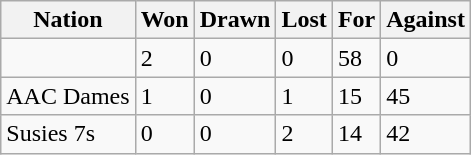<table class="wikitable">
<tr>
<th>Nation</th>
<th>Won</th>
<th>Drawn</th>
<th>Lost</th>
<th>For</th>
<th>Against</th>
</tr>
<tr>
<td></td>
<td>2</td>
<td>0</td>
<td>0</td>
<td>58</td>
<td>0</td>
</tr>
<tr>
<td>AAC Dames</td>
<td>1</td>
<td>0</td>
<td>1</td>
<td>15</td>
<td>45</td>
</tr>
<tr>
<td>Susies 7s</td>
<td>0</td>
<td>0</td>
<td>2</td>
<td>14</td>
<td>42</td>
</tr>
</table>
